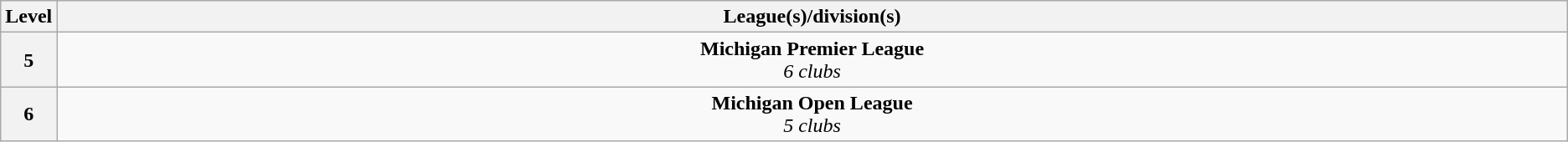<table class="wikitable" style="border: none; text-align: center;">
<tr>
<th width=2%>Level</th>
<th colspan="2">League(s)/division(s)</th>
</tr>
<tr>
<th>5</th>
<td><strong>Michigan Premier League</strong><br><em>6 clubs</em></td>
</tr>
<tr>
<th>6</th>
<td><strong>Michigan Open League</strong><br><em>5 clubs</em></td>
</tr>
</table>
